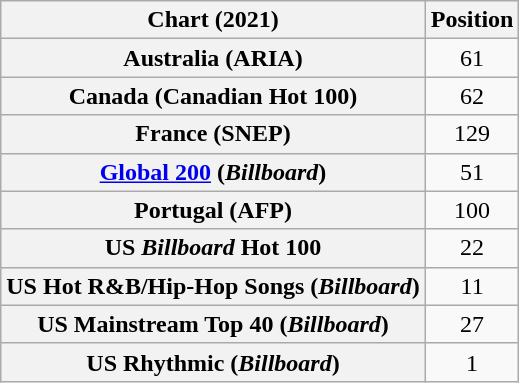<table class="wikitable sortable plainrowheaders" style="text-align:center">
<tr>
<th scope="col">Chart (2021)</th>
<th scope="col">Position</th>
</tr>
<tr>
<th scope="row">Australia (ARIA)</th>
<td>61</td>
</tr>
<tr>
<th scope="row">Canada (Canadian Hot 100)</th>
<td>62</td>
</tr>
<tr>
<th scope="row">France (SNEP)</th>
<td>129</td>
</tr>
<tr>
<th scope="row"><a href='#'>Global 200</a> (<em>Billboard</em>)</th>
<td>51</td>
</tr>
<tr>
<th scope="row">Portugal (AFP)</th>
<td>100</td>
</tr>
<tr>
<th scope="row">US <em>Billboard</em> Hot 100</th>
<td>22</td>
</tr>
<tr>
<th scope="row">US Hot R&B/Hip-Hop Songs (<em>Billboard</em>)</th>
<td>11</td>
</tr>
<tr>
<th scope="row">US Mainstream Top 40 (<em>Billboard</em>)</th>
<td>27</td>
</tr>
<tr>
<th scope="row">US Rhythmic (<em>Billboard</em>)</th>
<td>1</td>
</tr>
</table>
